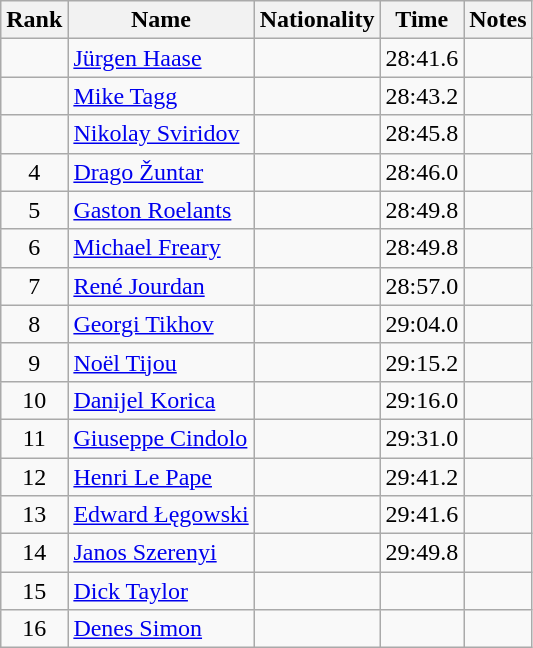<table class="wikitable sortable" style="text-align:center">
<tr>
<th>Rank</th>
<th>Name</th>
<th>Nationality</th>
<th>Time</th>
<th>Notes</th>
</tr>
<tr>
<td></td>
<td align=left><a href='#'>Jürgen Haase</a></td>
<td align=left></td>
<td>28:41.6</td>
<td></td>
</tr>
<tr>
<td></td>
<td align=left><a href='#'>Mike Tagg</a></td>
<td align=left></td>
<td>28:43.2</td>
<td></td>
</tr>
<tr>
<td></td>
<td align=left><a href='#'>Nikolay Sviridov</a></td>
<td align=left></td>
<td>28:45.8</td>
<td></td>
</tr>
<tr>
<td>4</td>
<td align=left><a href='#'>Drago Žuntar</a></td>
<td align=left></td>
<td>28:46.0</td>
<td></td>
</tr>
<tr>
<td>5</td>
<td align=left><a href='#'>Gaston Roelants</a></td>
<td align=left></td>
<td>28:49.8</td>
<td></td>
</tr>
<tr>
<td>6</td>
<td align=left><a href='#'>Michael Freary</a></td>
<td align=left></td>
<td>28:49.8</td>
<td></td>
</tr>
<tr>
<td>7</td>
<td align=left><a href='#'>René Jourdan</a></td>
<td align=left></td>
<td>28:57.0</td>
<td></td>
</tr>
<tr>
<td>8</td>
<td align=left><a href='#'>Georgi Tikhov</a></td>
<td align=left></td>
<td>29:04.0</td>
<td></td>
</tr>
<tr>
<td>9</td>
<td align=left><a href='#'>Noël Tijou</a></td>
<td align=left></td>
<td>29:15.2</td>
<td></td>
</tr>
<tr>
<td>10</td>
<td align=left><a href='#'>Danijel Korica</a></td>
<td align=left></td>
<td>29:16.0</td>
<td></td>
</tr>
<tr>
<td>11</td>
<td align=left><a href='#'>Giuseppe Cindolo</a></td>
<td align=left></td>
<td>29:31.0</td>
<td></td>
</tr>
<tr>
<td>12</td>
<td align=left><a href='#'>Henri Le Pape</a></td>
<td align=left></td>
<td>29:41.2</td>
<td></td>
</tr>
<tr>
<td>13</td>
<td align=left><a href='#'>Edward Łęgowski</a></td>
<td align=left></td>
<td>29:41.6</td>
<td></td>
</tr>
<tr>
<td>14</td>
<td align=left><a href='#'>Janos Szerenyi</a></td>
<td align=left></td>
<td>29:49.8</td>
<td></td>
</tr>
<tr>
<td>15</td>
<td align=left><a href='#'>Dick Taylor</a></td>
<td align=left></td>
<td></td>
<td></td>
</tr>
<tr>
<td>16</td>
<td align=left><a href='#'>Denes Simon</a></td>
<td align=left></td>
<td></td>
<td></td>
</tr>
</table>
